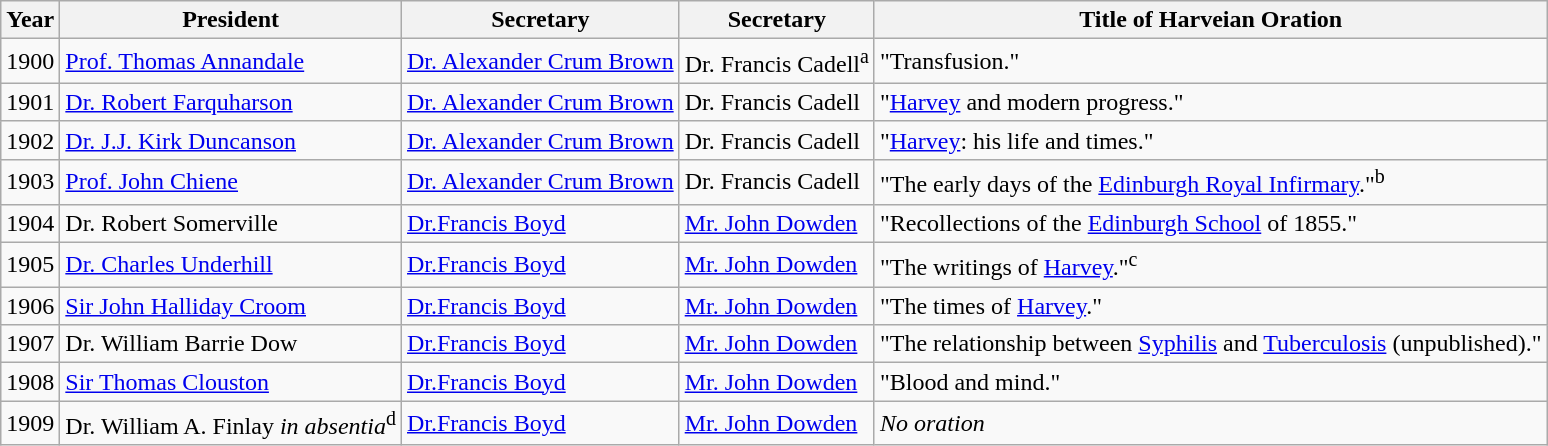<table class="wikitable">
<tr>
<th>Year</th>
<th>President</th>
<th>Secretary</th>
<th>Secretary</th>
<th>Title of Harveian Oration</th>
</tr>
<tr>
<td>1900</td>
<td><a href='#'>Prof. Thomas Annandale</a></td>
<td><a href='#'>Dr. Alexander Crum Brown</a></td>
<td>Dr. Francis Cadell<sup>a</sup></td>
<td>"Transfusion."</td>
</tr>
<tr>
<td>1901</td>
<td><a href='#'>Dr. Robert Farquharson</a></td>
<td><a href='#'>Dr. Alexander Crum Brown</a></td>
<td>Dr. Francis Cadell</td>
<td>"<a href='#'>Harvey</a> and modern progress."</td>
</tr>
<tr>
<td>1902</td>
<td><a href='#'>Dr. J.J. Kirk Duncanson</a></td>
<td><a href='#'>Dr. Alexander Crum Brown</a></td>
<td>Dr. Francis Cadell</td>
<td>"<a href='#'>Harvey</a>: his life and times."</td>
</tr>
<tr>
<td>1903</td>
<td><a href='#'>Prof. John Chiene</a></td>
<td><a href='#'>Dr. Alexander Crum Brown</a></td>
<td>Dr. Francis Cadell</td>
<td>"The early days of the <a href='#'>Edinburgh Royal Infirmary</a>."<sup>b</sup></td>
</tr>
<tr>
<td>1904</td>
<td>Dr. Robert Somerville</td>
<td><a href='#'>Dr.Francis Boyd</a></td>
<td><a href='#'>Mr. John Dowden</a></td>
<td>"Recollections of the <a href='#'>Edinburgh School</a> of 1855."</td>
</tr>
<tr>
<td>1905</td>
<td><a href='#'>Dr. Charles Underhill</a></td>
<td><a href='#'>Dr.Francis Boyd</a></td>
<td><a href='#'>Mr. John Dowden</a></td>
<td>"The writings of <a href='#'>Harvey</a>."<sup>c</sup></td>
</tr>
<tr>
<td>1906</td>
<td><a href='#'>Sir John Halliday Croom</a></td>
<td><a href='#'>Dr.Francis Boyd</a></td>
<td><a href='#'>Mr. John Dowden</a></td>
<td>"The times of <a href='#'>Harvey</a>."</td>
</tr>
<tr>
<td>1907</td>
<td>Dr. William Barrie Dow</td>
<td><a href='#'>Dr.Francis Boyd</a></td>
<td><a href='#'>Mr. John Dowden</a></td>
<td>"The relationship between <a href='#'>Syphilis</a> and <a href='#'>Tuberculosis</a> (unpublished)."</td>
</tr>
<tr>
<td>1908</td>
<td><a href='#'>Sir Thomas Clouston</a></td>
<td><a href='#'>Dr.Francis Boyd</a></td>
<td><a href='#'>Mr. John Dowden</a></td>
<td>"Blood and mind."</td>
</tr>
<tr>
<td>1909</td>
<td>Dr. William A. Finlay <em>in absentia</em><sup>d</sup></td>
<td><a href='#'>Dr.Francis Boyd</a></td>
<td><a href='#'>Mr. John Dowden</a></td>
<td><em>No oration</em></td>
</tr>
</table>
